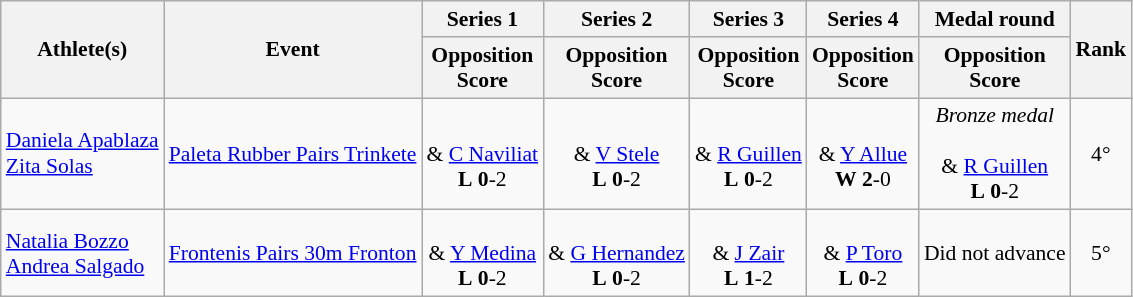<table class="wikitable" style="font-size:90%">
<tr>
<th rowspan="2">Athlete(s)</th>
<th rowspan="2">Event</th>
<th>Series 1</th>
<th>Series 2</th>
<th>Series 3</th>
<th>Series 4</th>
<th>Medal round</th>
<th rowspan=2>Rank</th>
</tr>
<tr>
<th>Opposition <br> Score</th>
<th>Opposition <br> Score</th>
<th>Opposition <br> Score</th>
<th>Opposition <br> Score</th>
<th>Opposition <br> Score</th>
</tr>
<tr>
<td><a href='#'>Daniela Apablaza</a><br><a href='#'>Zita Solas</a></td>
<td><a href='#'>Paleta Rubber Pairs Trinkete</a></td>
<td align=center><br>& <a href='#'>C Naviliat</a><br> <strong>L</strong> <strong>0</strong>-2</td>
<td align=center><br>& <a href='#'>V Stele</a><br> <strong>L</strong> <strong>0</strong>-2</td>
<td align=center><br>& <a href='#'>R Guillen</a><br> <strong>L</strong> <strong>0</strong>-2</td>
<td align=center><br>& <a href='#'>Y Allue</a><br> <strong>W</strong> <strong>2</strong>-0</td>
<td align=center><em>Bronze medal</em><br><br>& <a href='#'>R Guillen</a><br> <strong>L</strong> <strong>0</strong>-2</td>
<td align=center>4°</td>
</tr>
<tr>
<td><a href='#'>Natalia Bozzo</a><br><a href='#'>Andrea Salgado</a></td>
<td><a href='#'>Frontenis Pairs 30m Fronton</a></td>
<td align=center><br>& <a href='#'>Y Medina</a><br> <strong>L</strong> <strong>0</strong>-2</td>
<td align=center><br>& <a href='#'>G Hernandez</a><br> <strong>L</strong> <strong>0</strong>-2</td>
<td align=center><br>& <a href='#'>J Zair</a><br> <strong>L</strong> <strong>1</strong>-2</td>
<td align=center><br>& <a href='#'>P Toro</a><br> <strong>L</strong> <strong>0</strong>-2</td>
<td align=center>Did not advance</td>
<td align=center>5°</td>
</tr>
</table>
